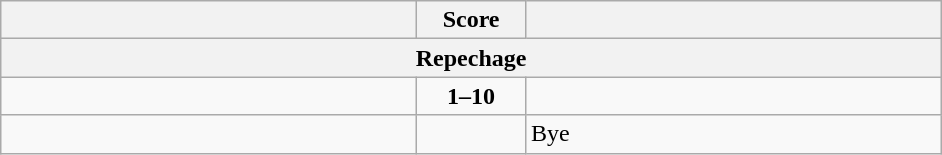<table class="wikitable" style="text-align: left;">
<tr>
<th align="right" width="270"></th>
<th width="65">Score</th>
<th align="left" width="270"></th>
</tr>
<tr>
<th colspan="3">Repechage</th>
</tr>
<tr>
<td></td>
<td align=center><strong>1–10</strong></td>
<td><strong></strong></td>
</tr>
<tr>
<td><strong></strong></td>
<td align=center></td>
<td>Bye</td>
</tr>
</table>
